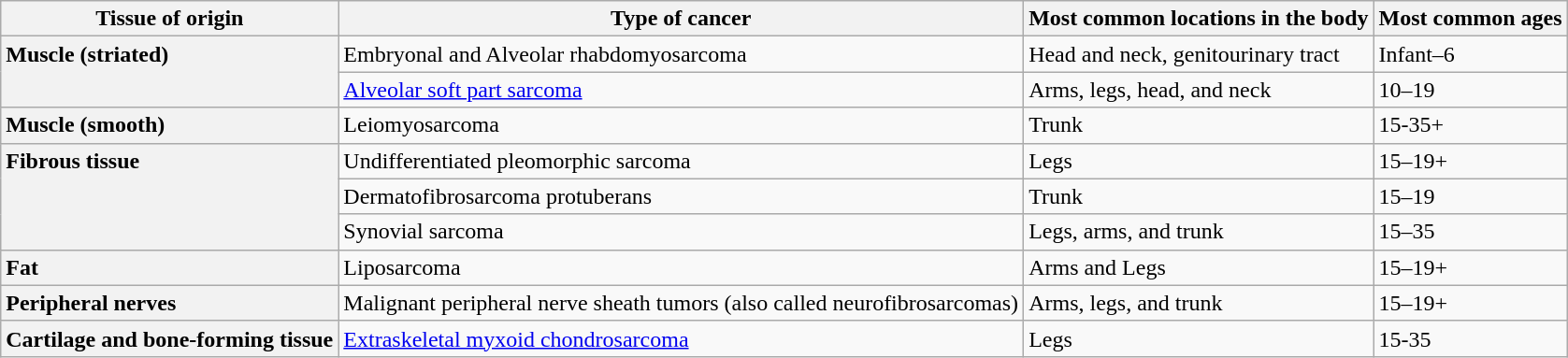<table class="wikitable plainrowheaders">
<tr style="vertical-align: top;">
<th scope="col">Tissue of origin</th>
<th scope="col">Type of cancer</th>
<th scope="col">Most common locations in the body</th>
<th scope="col">Most common ages</th>
</tr>
<tr style="vertical-align: top;">
<th rowspan="2" scope="row" style="text-align: left;">Muscle (striated)</th>
<td>Embryonal and Alveolar rhabdomyosarcoma</td>
<td>Head and neck, genitourinary tract</td>
<td>Infant–6</td>
</tr>
<tr style="vertical-align: top;">
<td><a href='#'>Alveolar soft part sarcoma</a></td>
<td>Arms, legs, head, and neck</td>
<td>10–19</td>
</tr>
<tr style="vertical-align: top;">
<th scope="row" style="text-align: left;">Muscle (smooth)</th>
<td>Leiomyosarcoma</td>
<td>Trunk</td>
<td>15-35+</td>
</tr>
<tr style="vertical-align: top;">
<th rowspan="3" scope="row" style="text-align: left;">Fibrous tissue</th>
<td>Undifferentiated pleomorphic sarcoma</td>
<td>Legs</td>
<td>15–19+</td>
</tr>
<tr style="vertical-align: top;">
<td>Dermatofibrosarcoma protuberans</td>
<td>Trunk</td>
<td>15–19</td>
</tr>
<tr style="vertical-align: top;">
<td>Synovial sarcoma</td>
<td>Legs, arms, and trunk</td>
<td>15–35</td>
</tr>
<tr style="vertical-align: top;">
<th scope="row" style="text-align: left;">Fat</th>
<td>Liposarcoma</td>
<td>Arms and Legs</td>
<td>15–19+</td>
</tr>
<tr style="vertical-align: top;">
<th scope="row" style="text-align: left;">Peripheral nerves</th>
<td>Malignant peripheral nerve sheath tumors (also called neurofibrosarcomas)</td>
<td>Arms, legs, and trunk</td>
<td>15–19+</td>
</tr>
<tr style="vertical-align: top;">
<th scope="row" style="text-align: left;">Cartilage and bone-forming tissue</th>
<td><a href='#'>Extraskeletal myxoid chondrosarcoma</a></td>
<td>Legs</td>
<td>15-35</td>
</tr>
</table>
